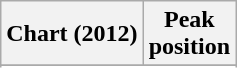<table class="wikitable sortable plainrowheaders" style="text-align:center">
<tr>
<th scope="col">Chart (2012)</th>
<th scope="col">Peak<br>position</th>
</tr>
<tr>
</tr>
<tr>
</tr>
</table>
